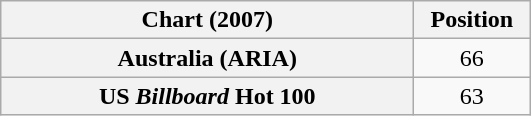<table class="wikitable plainrowheaders" style="text-align:center;">
<tr>
<th scope="col" style="width:268px;">Chart (2007)</th>
<th scope="col" style="width:70px;">Position</th>
</tr>
<tr>
<th scope="row">Australia (ARIA)</th>
<td align="center">66</td>
</tr>
<tr>
<th scope="row">US <em>Billboard</em> Hot 100</th>
<td align="center">63</td>
</tr>
</table>
